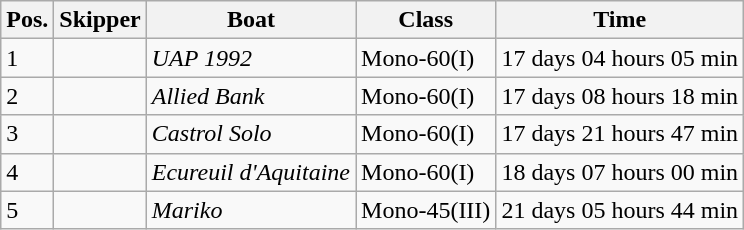<table class=wikitable>
<tr>
<th>Pos.</th>
<th>Skipper</th>
<th>Boat</th>
<th>Class</th>
<th>Time</th>
</tr>
<tr>
<td>1</td>
<td></td>
<td><em>UAP 1992</em></td>
<td>Mono-60(I)</td>
<td>17 days 04 hours 05 min</td>
</tr>
<tr>
<td>2</td>
<td></td>
<td><em>Allied Bank</em></td>
<td>Mono-60(I)</td>
<td>17 days 08 hours 18 min</td>
</tr>
<tr>
<td>3</td>
<td></td>
<td><em>Castrol Solo</em></td>
<td>Mono-60(I)</td>
<td>17 days 21 hours 47 min</td>
</tr>
<tr>
<td>4</td>
<td></td>
<td><em>Ecureuil d'Aquitaine</em></td>
<td>Mono-60(I)</td>
<td>18 days 07 hours 00 min</td>
</tr>
<tr>
<td>5</td>
<td></td>
<td><em>Mariko</em></td>
<td>Mono-45(III)</td>
<td>21 days 05 hours 44 min</td>
</tr>
</table>
